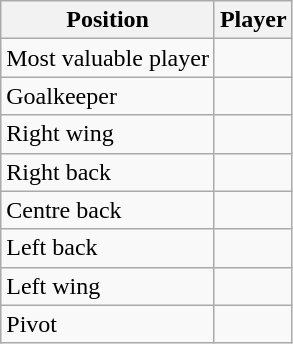<table class="wikitable">
<tr>
<th>Position</th>
<th>Player</th>
</tr>
<tr>
<td>Most valuable player</td>
<td></td>
</tr>
<tr>
<td>Goalkeeper</td>
<td></td>
</tr>
<tr>
<td>Right wing</td>
<td></td>
</tr>
<tr>
<td>Right back</td>
<td></td>
</tr>
<tr>
<td>Centre back</td>
<td></td>
</tr>
<tr>
<td>Left back</td>
<td></td>
</tr>
<tr>
<td>Left wing</td>
<td></td>
</tr>
<tr>
<td>Pivot</td>
<td></td>
</tr>
</table>
